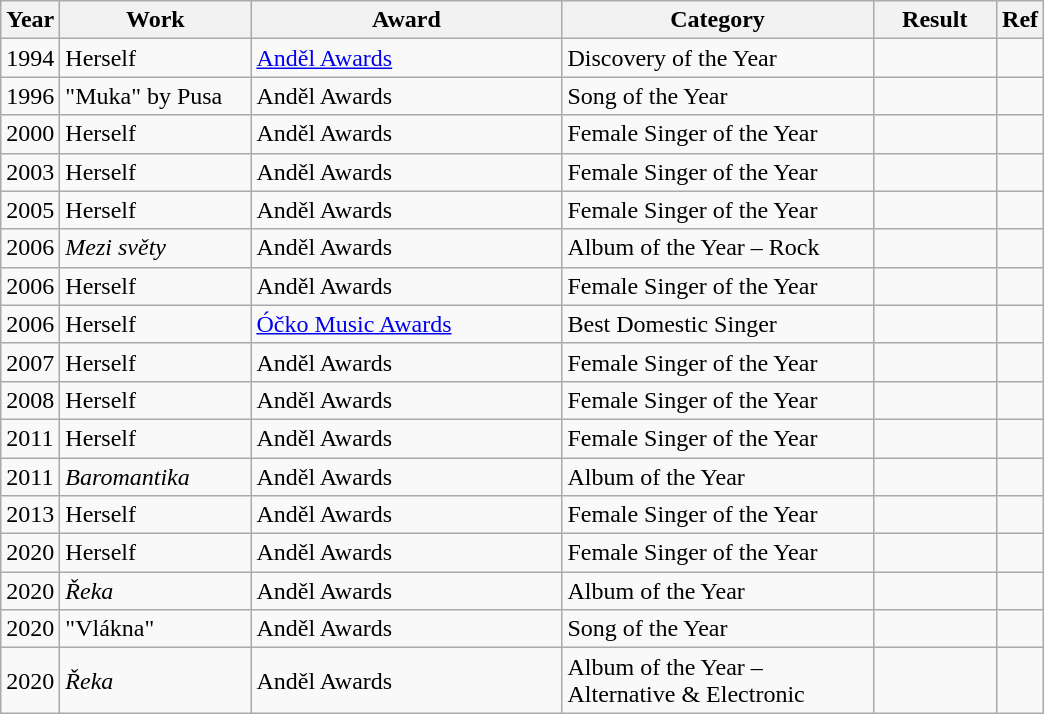<table class="wikitable">
<tr>
<th width="1">Year</th>
<th style="width:120px;">Work</th>
<th style="width:200px;">Award</th>
<th style="width:200px;">Category</th>
<th style="width:75px;">Result</th>
<th width="1">Ref</th>
</tr>
<tr>
<td>1994</td>
<td>Herself</td>
<td><a href='#'>Anděl Awards</a></td>
<td>Discovery of the Year</td>
<td></td>
<td></td>
</tr>
<tr>
<td>1996</td>
<td>"Muka" by Pusa</td>
<td>Anděl Awards</td>
<td>Song of the Year</td>
<td></td>
<td></td>
</tr>
<tr>
<td>2000</td>
<td>Herself</td>
<td>Anděl Awards</td>
<td>Female Singer of the Year</td>
<td></td>
<td style="text-align:center;"></td>
</tr>
<tr>
<td>2003</td>
<td>Herself</td>
<td>Anděl Awards</td>
<td>Female Singer of the Year</td>
<td></td>
<td style="text-align:center;"></td>
</tr>
<tr>
<td>2005</td>
<td>Herself</td>
<td>Anděl Awards</td>
<td>Female Singer of the Year</td>
<td></td>
<td style="text-align:center;"></td>
</tr>
<tr>
<td>2006</td>
<td><em>Mezi světy</em></td>
<td>Anděl Awards</td>
<td>Album of the Year – Rock</td>
<td></td>
<td></td>
</tr>
<tr>
<td>2006</td>
<td>Herself</td>
<td>Anděl Awards</td>
<td>Female Singer of the Year</td>
<td></td>
<td style="text-align:center;"></td>
</tr>
<tr>
<td>2006</td>
<td>Herself</td>
<td><a href='#'>Óčko Music Awards</a></td>
<td>Best Domestic Singer</td>
<td></td>
<td></td>
</tr>
<tr>
<td>2007</td>
<td>Herself</td>
<td>Anděl Awards</td>
<td>Female Singer of the Year</td>
<td></td>
<td></td>
</tr>
<tr>
<td>2008</td>
<td>Herself</td>
<td>Anděl Awards</td>
<td>Female Singer of the Year</td>
<td></td>
<td style="text-align:center;"></td>
</tr>
<tr>
<td>2011</td>
<td>Herself</td>
<td>Anděl Awards</td>
<td>Female Singer of the Year</td>
<td></td>
<td style="text-align:center;"></td>
</tr>
<tr>
<td>2011</td>
<td><em>Baromantika</em></td>
<td>Anděl Awards</td>
<td>Album of the Year</td>
<td></td>
<td style="text-align:center;"></td>
</tr>
<tr>
<td>2013</td>
<td>Herself</td>
<td>Anděl Awards</td>
<td>Female Singer of the Year</td>
<td></td>
<td></td>
</tr>
<tr>
<td>2020</td>
<td>Herself</td>
<td>Anděl Awards</td>
<td>Female Singer of the Year</td>
<td></td>
<td></td>
</tr>
<tr>
<td>2020</td>
<td><em>Řeka</em></td>
<td>Anděl Awards</td>
<td>Album of the Year</td>
<td></td>
<td></td>
</tr>
<tr>
<td>2020</td>
<td>"Vlákna"</td>
<td>Anděl Awards</td>
<td>Song of the Year</td>
<td></td>
<td></td>
</tr>
<tr>
<td>2020</td>
<td><em>Řeka</em></td>
<td>Anděl Awards</td>
<td>Album of the Year – Alternative & Electronic</td>
<td></td>
<td></td>
</tr>
</table>
